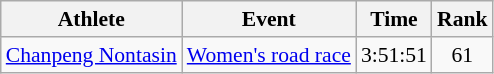<table class=wikitable style="font-size:90%">
<tr>
<th>Athlete</th>
<th>Event</th>
<th>Time</th>
<th>Rank</th>
</tr>
<tr align=center>
<td align=left><a href='#'>Chanpeng Nontasin</a></td>
<td align=left><a href='#'>Women's road race</a></td>
<td>3:51:51</td>
<td>61</td>
</tr>
</table>
